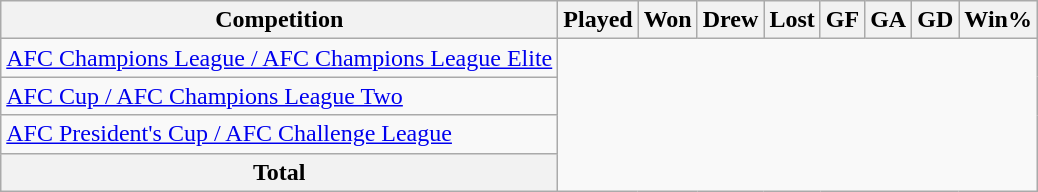<table class="wikitable sortable" style="text-align:center">
<tr>
<th>Competition</th>
<th>Played</th>
<th>Won</th>
<th>Drew</th>
<th>Lost</th>
<th>GF</th>
<th>GA</th>
<th>GD</th>
<th>Win%</th>
</tr>
<tr>
<td align=left><a href='#'>AFC Champions League / AFC Champions League Elite</a><br></td>
</tr>
<tr>
<td align=left><a href='#'>AFC Cup / AFC Champions League Two</a><br></td>
</tr>
<tr>
<td align=left><a href='#'>AFC President's Cup / AFC Challenge League</a><br></td>
</tr>
<tr>
<th>Total<br></th>
</tr>
</table>
